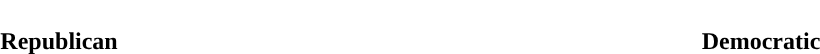<table style="width:70%; text-align:center">
<tr style="color:white">
<td style="background:"><strong>179</strong></td>
<td style="background:"><strong>1</strong></td>
<td style="background:"><strong>152</strong></td>
</tr>
<tr>
<td><span><strong>Republican</strong></span></td>
<td></td>
<td><span><strong>Democratic</strong></span></td>
</tr>
</table>
